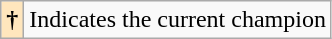<table class="wikitable">
<tr>
<th style="background-color:#FFE6BD">†</th>
<td>Indicates the current champion</td>
</tr>
</table>
